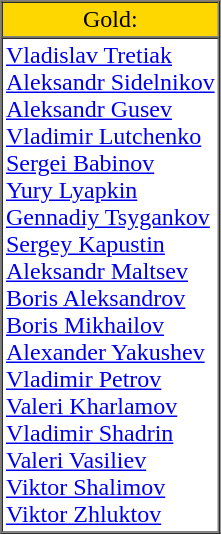<table border="1" cellpadding="2" cellSpacing="0">
<tr>
<td ! align="center" bgcolor="gold">Gold:</td>
</tr>
<tr>
</tr>
<tr valign=top>
<td><a href='#'>Vladislav Tretiak</a><br> <a href='#'>Aleksandr Sidelnikov</a><br> <a href='#'>Aleksandr Gusev</a><br> <a href='#'>Vladimir Lutchenko</a><br> <a href='#'>Sergei Babinov</a><br> <a href='#'>Yury Lyapkin</a><br> <a href='#'>Gennadiy Tsygankov</a><br> <a href='#'>Sergey Kapustin</a><br> <a href='#'>Aleksandr Maltsev</a><br> <a href='#'>Boris Aleksandrov</a><br> <a href='#'>Boris Mikhailov</a><br> <a href='#'>Alexander Yakushev</a><br> <a href='#'>Vladimir Petrov</a><br> <a href='#'>Valeri Kharlamov</a><br> <a href='#'>Vladimir Shadrin</a><br> <a href='#'>Valeri Vasiliev</a><br> <a href='#'>Viktor Shalimov</a><br> <a href='#'>Viktor Zhluktov</a></td>
</tr>
</table>
